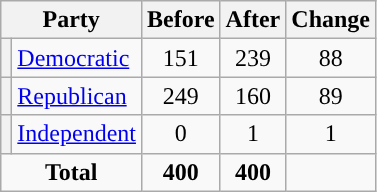<table class="wikitable" style="text-align:center;">
<tr>
<th colspan="2">Party</th>
<th>Before</th>
<th>After</th>
<th>Change</th>
</tr>
<tr>
<th style="background-color:"></th>
<td style="text-align:left;"><a href='#'>Democratic</a></td>
<td>151</td>
<td>239</td>
<td> 88</td>
</tr>
<tr>
<th style="background-color:"></th>
<td style="text-align:left;"><a href='#'>Republican</a></td>
<td>249</td>
<td>160</td>
<td> 89</td>
</tr>
<tr>
<th style="background-color:"></th>
<td style="text-align:left;"><a href='#'>Independent</a></td>
<td>0</td>
<td>1</td>
<td> 1</td>
</tr>
<tr>
<td colspan="2"><strong>Total</strong></td>
<td><strong>400</strong></td>
<td><strong>400</strong></td>
<td></td>
</tr>
</table>
